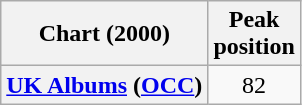<table class="wikitable sortable plainrowheaders" style="text-align:center">
<tr>
<th scope="col">Chart (2000)</th>
<th scope="col">Peak<br>position</th>
</tr>
<tr>
<th scope="row"><a href='#'>UK Albums</a> (<a href='#'>OCC</a>)</th>
<td align="center">82</td>
</tr>
</table>
